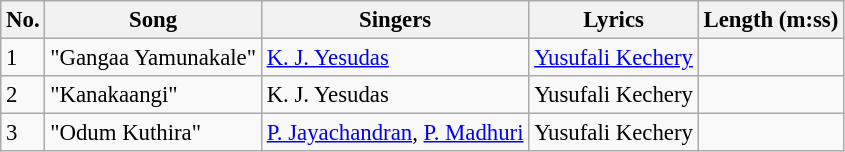<table class="wikitable" style="font-size:95%;">
<tr>
<th>No.</th>
<th>Song</th>
<th>Singers</th>
<th>Lyrics</th>
<th>Length (m:ss)</th>
</tr>
<tr>
<td>1</td>
<td>"Gangaa Yamunakale"</td>
<td><a href='#'>K. J. Yesudas</a></td>
<td><a href='#'>Yusufali Kechery</a></td>
<td></td>
</tr>
<tr>
<td>2</td>
<td>"Kanakaangi"</td>
<td>K. J. Yesudas</td>
<td>Yusufali Kechery</td>
<td></td>
</tr>
<tr>
<td>3</td>
<td>"Odum Kuthira"</td>
<td><a href='#'>P. Jayachandran</a>, <a href='#'>P. Madhuri</a></td>
<td>Yusufali Kechery</td>
<td></td>
</tr>
</table>
